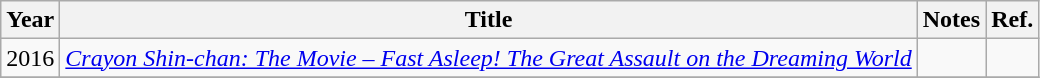<table class="wikitable">
<tr>
<th>Year</th>
<th>Title</th>
<th>Notes</th>
<th>Ref.</th>
</tr>
<tr>
<td>2016</td>
<td><em><a href='#'>Crayon Shin-chan: The Movie – Fast Asleep! The Great Assault on the Dreaming World</a></em></td>
<td></td>
<td></td>
</tr>
<tr>
</tr>
</table>
